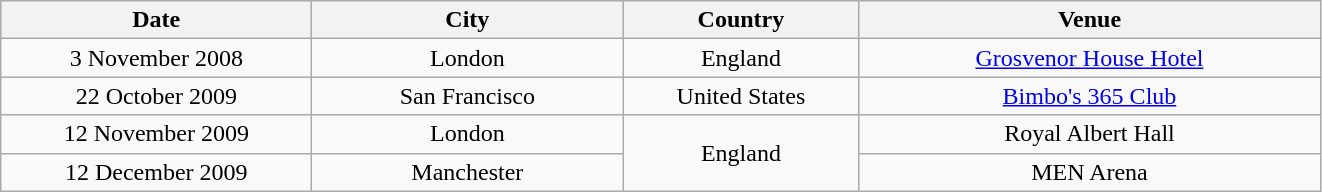<table class="wikitable" style="text-align:center;">
<tr>
<th style="width:200px;">Date</th>
<th style="width:200px;">City</th>
<th style="width:150px;">Country</th>
<th style="width:300px;">Venue</th>
</tr>
<tr>
<td>3 November 2008</td>
<td>London</td>
<td>England</td>
<td><a href='#'>Grosvenor House Hotel</a></td>
</tr>
<tr>
<td>22 October 2009</td>
<td>San Francisco</td>
<td>United States</td>
<td><a href='#'>Bimbo's 365 Club</a></td>
</tr>
<tr>
<td>12 November 2009</td>
<td>London</td>
<td rowspan="2">England</td>
<td>Royal Albert Hall</td>
</tr>
<tr>
<td>12 December 2009</td>
<td>Manchester</td>
<td>MEN Arena</td>
</tr>
</table>
